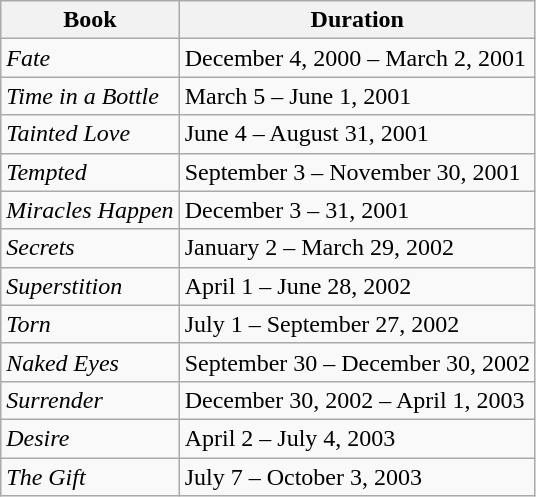<table class="wikitable">
<tr ">
<th>Book</th>
<th>Duration</th>
</tr>
<tr>
<td><em>Fate</em></td>
<td>December 4, 2000 – March 2, 2001</td>
</tr>
<tr>
<td><em>Time in a Bottle</em></td>
<td>March 5 – June 1, 2001</td>
</tr>
<tr>
<td><em>Tainted Love</em></td>
<td>June 4 – August 31, 2001</td>
</tr>
<tr>
<td><em>Tempted</em></td>
<td>September 3 – November 30, 2001</td>
</tr>
<tr>
<td><em>Miracles Happen</em></td>
<td>December 3 – 31, 2001</td>
</tr>
<tr>
<td><em>Secrets</em></td>
<td>January 2 – March 29, 2002</td>
</tr>
<tr>
<td><em>Superstition</em></td>
<td>April 1 – June 28, 2002</td>
</tr>
<tr>
<td><em>Torn</em></td>
<td>July 1 – September 27, 2002</td>
</tr>
<tr>
<td><em>Naked Eyes</em></td>
<td>September 30 – December 30, 2002</td>
</tr>
<tr>
<td><em>Surrender</em></td>
<td>December 30, 2002 – April 1, 2003</td>
</tr>
<tr>
<td><em>Desire</em></td>
<td>April 2 – July 4, 2003</td>
</tr>
<tr>
<td><em>The Gift</em></td>
<td>July 7 – October 3, 2003</td>
</tr>
</table>
